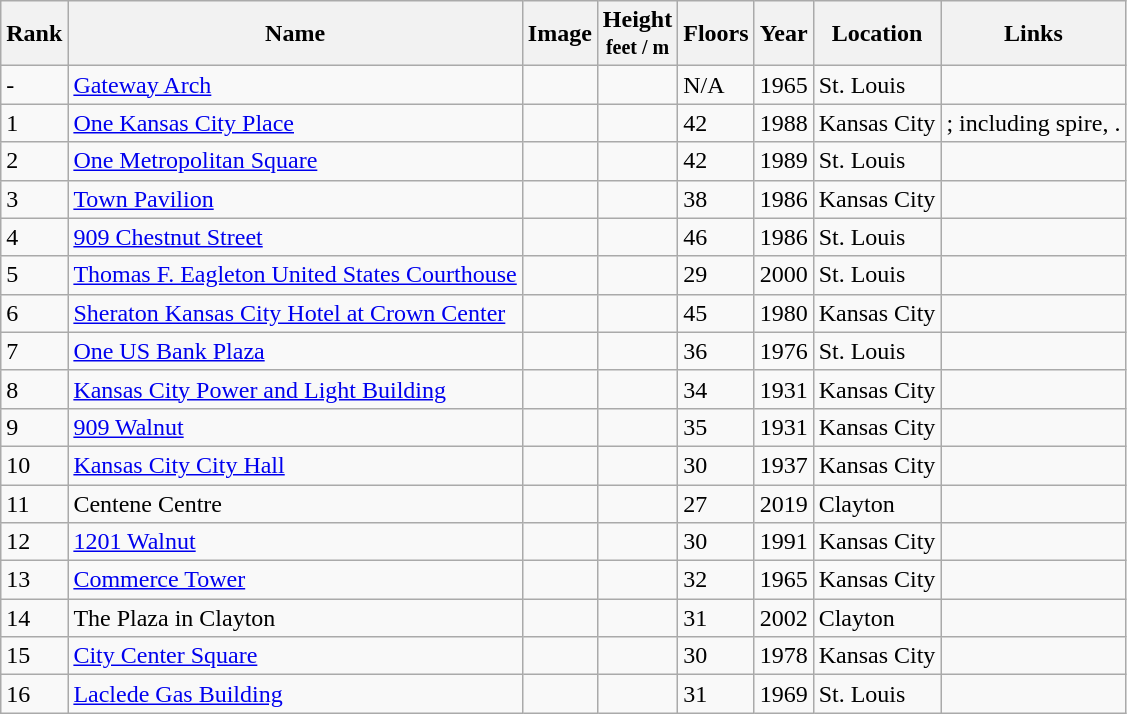<table class="wikitable sortable">
<tr>
<th>Rank</th>
<th>Name</th>
<th>Image</th>
<th>Height<br><small>feet / m</small></th>
<th>Floors</th>
<th>Year</th>
<th>Location</th>
<th>Links</th>
</tr>
<tr>
<td>-</td>
<td><a href='#'>Gateway Arch</a></td>
<td></td>
<td></td>
<td>N/A</td>
<td>1965</td>
<td>St. Louis</td>
<td><br></td>
</tr>
<tr>
<td>1</td>
<td><a href='#'>One Kansas City Place</a></td>
<td></td>
<td></td>
<td>42</td>
<td>1988</td>
<td>Kansas City</td>
<td>; including spire, .</td>
</tr>
<tr>
<td>2</td>
<td><a href='#'>One Metropolitan Square</a></td>
<td></td>
<td></td>
<td>42</td>
<td>1989</td>
<td>St. Louis</td>
<td></td>
</tr>
<tr>
<td>3</td>
<td><a href='#'>Town Pavilion</a></td>
<td></td>
<td></td>
<td>38</td>
<td>1986</td>
<td>Kansas City</td>
<td></td>
</tr>
<tr>
<td>4</td>
<td><a href='#'>909 Chestnut Street</a></td>
<td></td>
<td></td>
<td>46</td>
<td>1986</td>
<td>St. Louis</td>
<td></td>
</tr>
<tr>
<td>5</td>
<td><a href='#'>Thomas F. Eagleton United States Courthouse</a></td>
<td></td>
<td></td>
<td>29</td>
<td>2000</td>
<td>St. Louis</td>
<td></td>
</tr>
<tr>
<td>6</td>
<td><a href='#'>Sheraton Kansas City Hotel at Crown Center</a></td>
<td></td>
<td></td>
<td>45</td>
<td>1980</td>
<td>Kansas City</td>
<td></td>
</tr>
<tr>
<td>7</td>
<td><a href='#'>One US Bank Plaza</a></td>
<td></td>
<td></td>
<td>36</td>
<td>1976</td>
<td>St. Louis</td>
<td></td>
</tr>
<tr>
<td>8</td>
<td><a href='#'>Kansas City Power and Light Building</a></td>
<td></td>
<td></td>
<td>34</td>
<td>1931</td>
<td>Kansas City</td>
<td></td>
</tr>
<tr>
<td>9</td>
<td><a href='#'>909 Walnut</a></td>
<td></td>
<td></td>
<td>35</td>
<td>1931</td>
<td>Kansas City</td>
<td></td>
</tr>
<tr>
<td>10</td>
<td><a href='#'>Kansas City City Hall</a></td>
<td></td>
<td></td>
<td>30</td>
<td>1937</td>
<td>Kansas City</td>
<td></td>
</tr>
<tr>
<td>11</td>
<td>Centene Centre</td>
<td></td>
<td></td>
<td>27</td>
<td>2019</td>
<td>Clayton</td>
<td></td>
</tr>
<tr>
<td>12</td>
<td><a href='#'>1201 Walnut</a></td>
<td></td>
<td></td>
<td>30</td>
<td>1991</td>
<td>Kansas City</td>
<td></td>
</tr>
<tr>
<td>13</td>
<td><a href='#'>Commerce Tower</a></td>
<td></td>
<td></td>
<td>32</td>
<td>1965</td>
<td>Kansas City</td>
<td></td>
</tr>
<tr>
<td>14</td>
<td>The Plaza in Clayton</td>
<td></td>
<td></td>
<td>31</td>
<td>2002</td>
<td>Clayton</td>
<td></td>
</tr>
<tr>
<td>15</td>
<td><a href='#'>City Center Square</a></td>
<td></td>
<td></td>
<td>30</td>
<td>1978</td>
<td>Kansas City</td>
<td></td>
</tr>
<tr>
<td>16</td>
<td><a href='#'>Laclede Gas Building</a></td>
<td></td>
<td></td>
<td>31</td>
<td>1969</td>
<td>St. Louis</td>
<td></td>
</tr>
</table>
